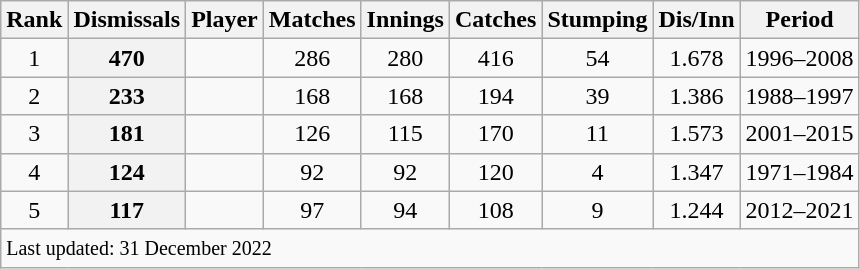<table class="wikitable plainrowheaders sortable">
<tr>
<th scope=col>Rank</th>
<th scope=col>Dismissals</th>
<th scope=col>Player</th>
<th scope=col>Matches</th>
<th scope=col>Innings</th>
<th scope=col>Catches</th>
<th scope=col>Stumping</th>
<th scope=col>Dis/Inn</th>
<th scope=col>Period</th>
</tr>
<tr>
<td align=center>1</td>
<th scope=row style=text-align:center;>470</th>
<td></td>
<td align=center>286</td>
<td align=center>280</td>
<td align=center>416</td>
<td align=center>54</td>
<td align=center>1.678</td>
<td>1996–2008</td>
</tr>
<tr>
<td align=center>2</td>
<th scope=row style=text-align:center;>233</th>
<td></td>
<td align=center>168</td>
<td align=center>168</td>
<td align=center>194</td>
<td align=center>39</td>
<td align=center>1.386</td>
<td>1988–1997</td>
</tr>
<tr>
<td align=center>3</td>
<th scope=row style=text-align:center;>181</th>
<td></td>
<td align=center>126</td>
<td align=center>115</td>
<td align=center>170</td>
<td align=center>11</td>
<td align=center>1.573</td>
<td>2001–2015</td>
</tr>
<tr>
<td align=center>4</td>
<th scope=row style=text-align:center;>124</th>
<td></td>
<td align=center>92</td>
<td align=center>92</td>
<td align=center>120</td>
<td align=center>4</td>
<td align=center>1.347</td>
<td>1971–1984</td>
</tr>
<tr>
<td align=center>5</td>
<th scope=row style=text-align:center;>117</th>
<td></td>
<td align=center>97</td>
<td align=center>94</td>
<td align=center>108</td>
<td align=center>9</td>
<td align=center>1.244</td>
<td>2012–2021</td>
</tr>
<tr class=sortbottom>
<td colspan=9><small>Last updated: 31 December 2022</small></td>
</tr>
</table>
